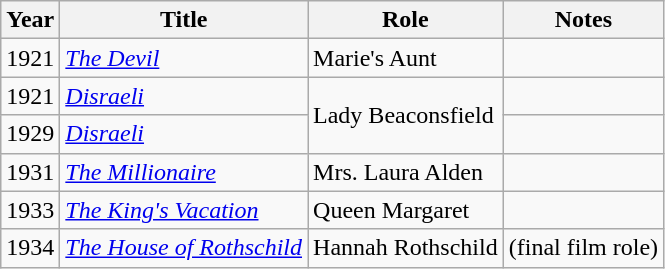<table class="wikitable">
<tr>
<th>Year</th>
<th>Title</th>
<th>Role</th>
<th>Notes</th>
</tr>
<tr>
<td>1921</td>
<td><em><a href='#'>The Devil</a></em></td>
<td>Marie's Aunt</td>
<td></td>
</tr>
<tr>
<td>1921</td>
<td><em><a href='#'>Disraeli</a></em></td>
<td rowspan="2">Lady Beaconsfield</td>
<td></td>
</tr>
<tr>
<td>1929</td>
<td><em><a href='#'>Disraeli</a></em></td>
<td></td>
</tr>
<tr>
<td>1931</td>
<td><em><a href='#'>The Millionaire</a></em></td>
<td>Mrs. Laura Alden</td>
<td></td>
</tr>
<tr>
<td>1933</td>
<td><em><a href='#'>The King's Vacation</a></em></td>
<td>Queen Margaret</td>
<td></td>
</tr>
<tr>
<td>1934</td>
<td><em><a href='#'>The House of Rothschild</a></em></td>
<td>Hannah Rothschild</td>
<td>(final film role)</td>
</tr>
</table>
